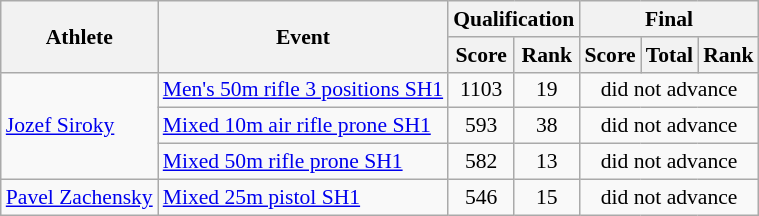<table class=wikitable style="font-size:90%">
<tr>
<th rowspan="2">Athlete</th>
<th rowspan="2">Event</th>
<th colspan="2">Qualification</th>
<th colspan="3">Final</th>
</tr>
<tr>
<th>Score</th>
<th>Rank</th>
<th>Score</th>
<th>Total</th>
<th>Rank</th>
</tr>
<tr>
<td rowspan="3"><a href='#'>Jozef Siroky</a></td>
<td><a href='#'>Men's 50m rifle 3 positions SH1</a></td>
<td align=center>1103</td>
<td align=center>19</td>
<td align=center colspan="3">did not advance</td>
</tr>
<tr>
<td><a href='#'>Mixed 10m air rifle prone SH1</a></td>
<td align=center>593</td>
<td align=center>38</td>
<td align=center colspan="3">did not advance</td>
</tr>
<tr>
<td><a href='#'>Mixed 50m rifle prone SH1</a></td>
<td align=center>582</td>
<td align=center>13</td>
<td align=center colspan="3">did not advance</td>
</tr>
<tr>
<td><a href='#'>Pavel Zachensky</a></td>
<td><a href='#'>Mixed 25m pistol SH1</a></td>
<td align=center>546</td>
<td align=center>15</td>
<td align=center colspan="3">did not advance</td>
</tr>
</table>
